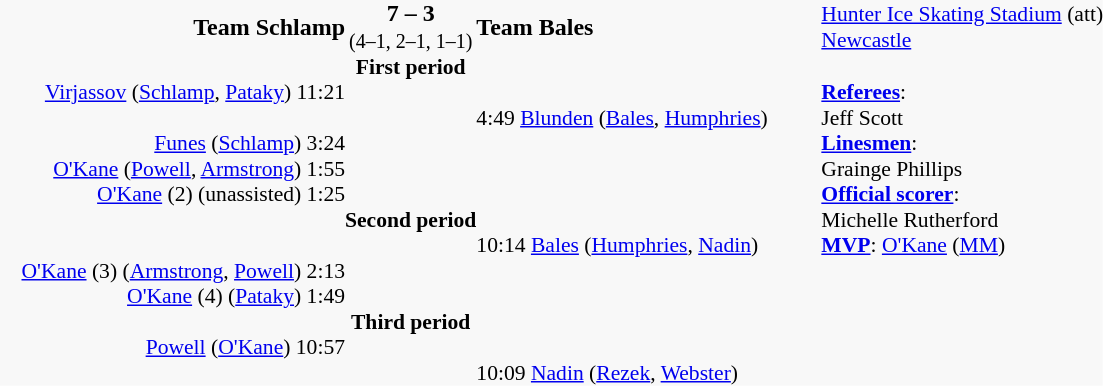<table cellpadding=0 cellspacing=0 border=0 style="background-color:#F8F8F8">
<tr>
<td></td>
<td align=right width="230"><strong>Team Schlamp</strong></td>
<td align=center><strong>7 – 3 </strong><br><small>(4–1, 2–1, 1–1)</small></td>
<td width="230"><strong>Team Bales</strong></td>
<td style=font-size:90%><a href='#'>Hunter Ice Skating Stadium</a> (att)<br><a href='#'>Newcastle</a></td>
</tr>
<tr style=font-size:90%>
<td></td>
<td></td>
<td align=center><strong>First period</strong></td>
</tr>
<tr style=font-size:90%>
<td></td>
<td align=right><a href='#'>Virjassov</a> (<a href='#'>Schlamp</a>, <a href='#'>Pataky</a>) 11:21</td>
<td></td>
<td></td>
<td><strong><a href='#'>Referees</a></strong>:</td>
</tr>
<tr style=font-size:90%>
<td></td>
<td align=right></td>
<td></td>
<td>4:49 <a href='#'>Blunden</a> (<a href='#'>Bales</a>, <a href='#'>Humphries</a>)</td>
<td>Jeff Scott</td>
</tr>
<tr style=font-size:90%>
<td></td>
<td align=right><a href='#'>Funes</a> (<a href='#'>Schlamp</a>) 3:24</td>
<td></td>
<td></td>
<td><strong><a href='#'>Linesmen</a></strong>:</td>
</tr>
<tr style=font-size:90%>
<td></td>
<td align=right><a href='#'>O'Kane</a> (<a href='#'>Powell</a>, <a href='#'>Armstrong</a>) 1:55</td>
<td></td>
<td></td>
<td>Grainge Phillips</td>
</tr>
<tr style=font-size:90%>
<td></td>
<td align=right><a href='#'>O'Kane</a> (2) (unassisted) 1:25</td>
<td></td>
<td></td>
<td><strong><a href='#'>Official scorer</a></strong>:</td>
</tr>
<tr style=font-size:90%>
<td></td>
<td></td>
<td align=center><strong>Second period</strong></td>
<td></td>
<td>Michelle Rutherford</td>
</tr>
<tr style=font-size:90%>
<td></td>
<td align=right></td>
<td></td>
<td>10:14 <a href='#'>Bales</a> (<a href='#'>Humphries</a>, <a href='#'>Nadin</a>)</td>
<td><strong><a href='#'>MVP</a></strong>: <a href='#'>O'Kane</a> (<a href='#'>MM</a>)</td>
</tr>
<tr style=font-size:90%>
<td></td>
<td align=right><a href='#'>O'Kane</a> (3) (<a href='#'>Armstrong</a>, <a href='#'>Powell</a>) 2:13</td>
<td></td>
<td></td>
<td></td>
</tr>
<tr style=font-size:90%>
<td></td>
<td align=right><a href='#'>O'Kane</a> (4) (<a href='#'>Pataky</a>) 1:49</td>
<td></td>
<td></td>
<td></td>
</tr>
<tr style=font-size:90%>
<td></td>
<td></td>
<td align=center><strong>Third period</strong></td>
</tr>
<tr style=font-size:90%>
<td></td>
<td align=right><a href='#'>Powell</a> (<a href='#'>O'Kane</a>) 10:57</td>
<td></td>
<td></td>
<td></td>
</tr>
<tr style=font-size:90%>
<td></td>
<td align=right></td>
<td></td>
<td>10:09 <a href='#'>Nadin</a> (<a href='#'>Rezek</a>, <a href='#'>Webster</a>)</td>
<td></td>
</tr>
</table>
